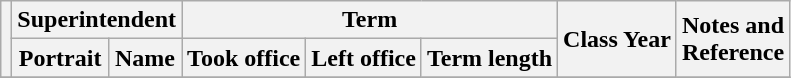<table class="wikitable sortable">
<tr>
<th rowspan=2></th>
<th colspan=2>Superintendent</th>
<th colspan=3>Term</th>
<th rowspan=2>Class Year</th>
<th rowspan=2>Notes and<br>Reference</th>
</tr>
<tr>
<th>Portrait</th>
<th>Name</th>
<th>Took office</th>
<th>Left office</th>
<th>Term length</th>
</tr>
<tr>
</tr>
</table>
